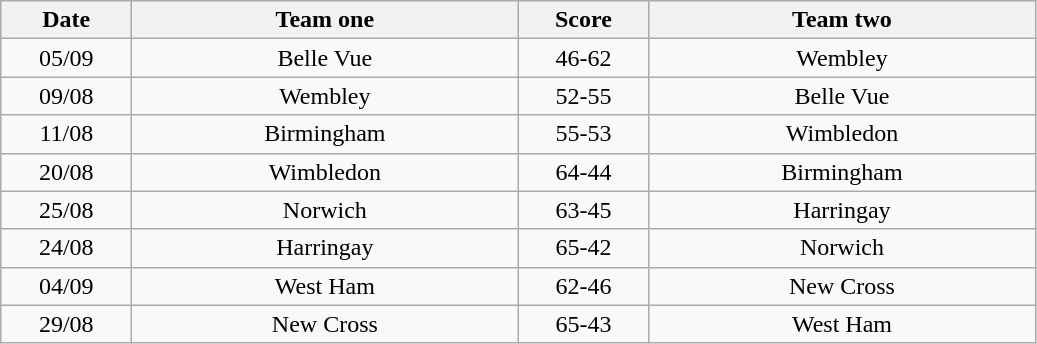<table class="wikitable" style="text-align: center">
<tr>
<th width=80>Date</th>
<th width=250>Team one</th>
<th width=80>Score</th>
<th width=250>Team two</th>
</tr>
<tr>
<td>05/09</td>
<td>Belle Vue</td>
<td>46-62</td>
<td>Wembley</td>
</tr>
<tr>
<td>09/08</td>
<td>Wembley</td>
<td>52-55</td>
<td>Belle Vue</td>
</tr>
<tr>
<td>11/08</td>
<td>Birmingham</td>
<td>55-53</td>
<td>Wimbledon</td>
</tr>
<tr>
<td>20/08</td>
<td>Wimbledon</td>
<td>64-44</td>
<td>Birmingham</td>
</tr>
<tr>
<td>25/08</td>
<td>Norwich</td>
<td>63-45</td>
<td>Harringay</td>
</tr>
<tr>
<td>24/08</td>
<td>Harringay</td>
<td>65-42</td>
<td>Norwich</td>
</tr>
<tr>
<td>04/09</td>
<td>West Ham</td>
<td>62-46</td>
<td>New Cross</td>
</tr>
<tr>
<td>29/08</td>
<td>New Cross</td>
<td>65-43</td>
<td>West Ham</td>
</tr>
</table>
